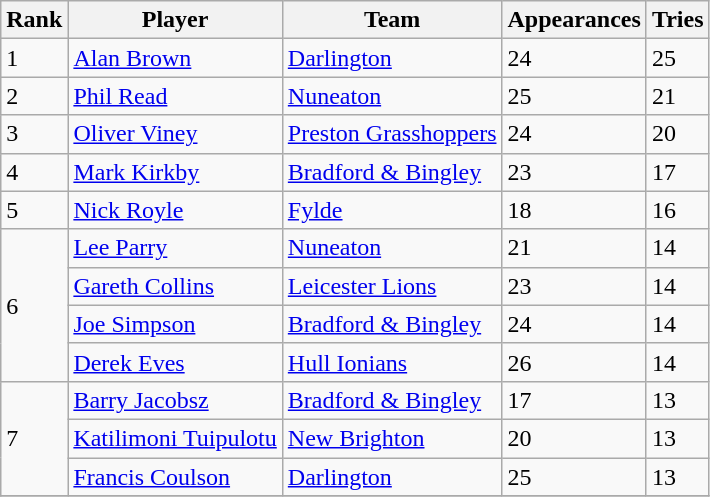<table class="wikitable">
<tr>
<th>Rank</th>
<th>Player</th>
<th>Team</th>
<th>Appearances</th>
<th>Tries</th>
</tr>
<tr>
<td>1</td>
<td> <a href='#'>Alan Brown</a></td>
<td><a href='#'>Darlington</a></td>
<td>24</td>
<td>25</td>
</tr>
<tr>
<td>2</td>
<td> <a href='#'>Phil Read</a></td>
<td><a href='#'>Nuneaton</a></td>
<td>25</td>
<td>21</td>
</tr>
<tr>
<td>3</td>
<td> <a href='#'>Oliver Viney</a></td>
<td><a href='#'>Preston Grasshoppers</a></td>
<td>24</td>
<td>20</td>
</tr>
<tr>
<td>4</td>
<td> <a href='#'>Mark Kirkby</a></td>
<td><a href='#'>Bradford & Bingley</a></td>
<td>23</td>
<td>17</td>
</tr>
<tr>
<td>5</td>
<td> <a href='#'>Nick Royle</a></td>
<td><a href='#'>Fylde</a></td>
<td>18</td>
<td>16</td>
</tr>
<tr>
<td rowspan=4>6</td>
<td> <a href='#'>Lee Parry</a></td>
<td><a href='#'>Nuneaton</a></td>
<td>21</td>
<td>14</td>
</tr>
<tr>
<td> <a href='#'>Gareth Collins</a></td>
<td><a href='#'>Leicester Lions</a></td>
<td>23</td>
<td>14</td>
</tr>
<tr>
<td> <a href='#'>Joe Simpson</a></td>
<td><a href='#'>Bradford & Bingley</a></td>
<td>24</td>
<td>14</td>
</tr>
<tr>
<td> <a href='#'>Derek Eves</a></td>
<td><a href='#'>Hull Ionians</a></td>
<td>26</td>
<td>14</td>
</tr>
<tr>
<td rowspan=3>7</td>
<td> <a href='#'>Barry Jacobsz</a></td>
<td><a href='#'>Bradford & Bingley</a></td>
<td>17</td>
<td>13</td>
</tr>
<tr>
<td> <a href='#'>Katilimoni Tuipulotu</a></td>
<td><a href='#'>New Brighton</a></td>
<td>20</td>
<td>13</td>
</tr>
<tr>
<td> <a href='#'>Francis Coulson</a></td>
<td><a href='#'>Darlington</a></td>
<td>25</td>
<td>13</td>
</tr>
<tr>
</tr>
</table>
